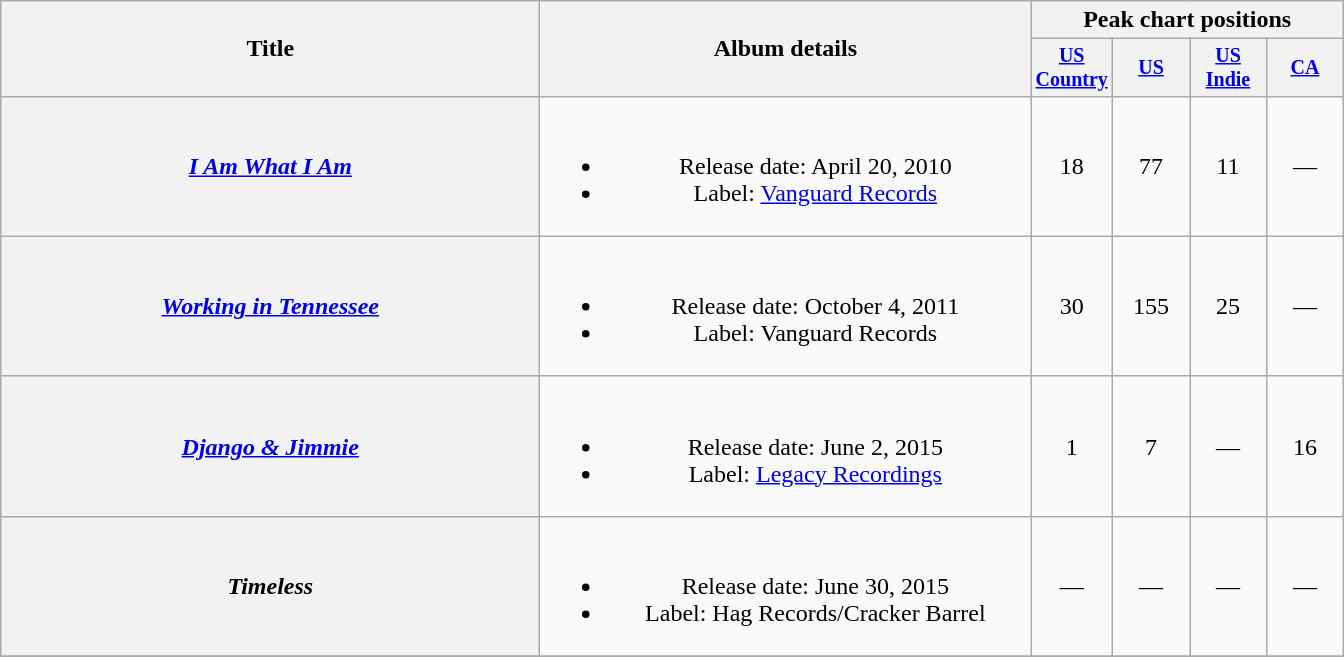<table class="wikitable plainrowheaders" style="text-align:center;">
<tr>
<th rowspan="2" style="width:22em;">Title</th>
<th rowspan="2" style="width:20em;">Album details</th>
<th colspan="4">Peak chart positions<br></th>
</tr>
<tr style="font-size:smaller;">
<th width="45"><a href='#'>US Country</a></th>
<th width="45"><a href='#'>US</a></th>
<th width="45"><a href='#'>US Indie</a></th>
<th width="45"><a href='#'>CA</a></th>
</tr>
<tr>
<th scope="row"><em><a href='#'>I Am What I Am</a></em></th>
<td><br><ul><li>Release date: April 20, 2010</li><li>Label: <a href='#'>Vanguard Records</a></li></ul></td>
<td>18</td>
<td>77</td>
<td>11</td>
<td>—</td>
</tr>
<tr>
<th scope="row"><em><a href='#'>Working in Tennessee</a></em></th>
<td><br><ul><li>Release date: October 4, 2011</li><li>Label: Vanguard Records</li></ul></td>
<td>30</td>
<td>155</td>
<td>25</td>
<td>—</td>
</tr>
<tr>
<th scope="row"><em><a href='#'>Django & Jimmie</a></em> </th>
<td><br><ul><li>Release date: June 2, 2015</li><li>Label: <a href='#'>Legacy Recordings</a></li></ul></td>
<td>1</td>
<td>7</td>
<td>—</td>
<td>16</td>
</tr>
<tr>
<th scope="row"><em>Timeless</em> </th>
<td><br><ul><li>Release date: June 30, 2015</li><li>Label: Hag Records/Cracker Barrel</li></ul></td>
<td>—</td>
<td>—</td>
<td>—</td>
<td>—</td>
</tr>
<tr>
</tr>
</table>
